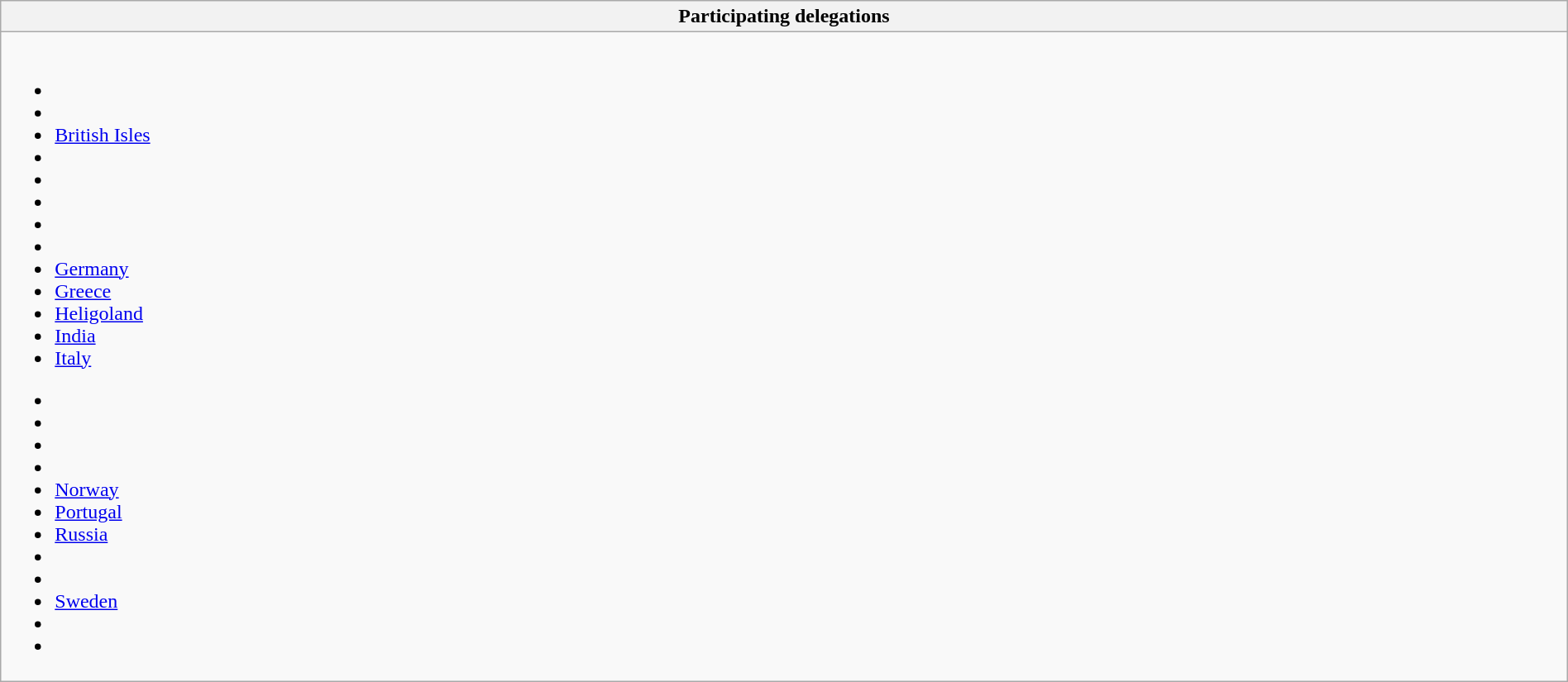<table class="wikitable" style="width:100%;">
<tr>
<th>Participating delegations</th>
</tr>
<tr>
<td><br>
<ul><li></li><li></li><li> <a href='#'>British Isles</a></li><li></li><li></li><li></li><li></li><li></li><li> <a href='#'>Germany</a></li><li> <a href='#'>Greece</a></li><li> <a href='#'>Heligoland</a></li><li> <a href='#'>India</a></li><li> <a href='#'>Italy</a></li></ul><ul><li></li><li></li><li></li><li></li><li> <a href='#'>Norway</a></li><li> <a href='#'>Portugal</a></li><li> <a href='#'>Russia</a></li><li></li><li></li><li> <a href='#'>Sweden</a></li><li></li><li></li></ul></td>
</tr>
</table>
